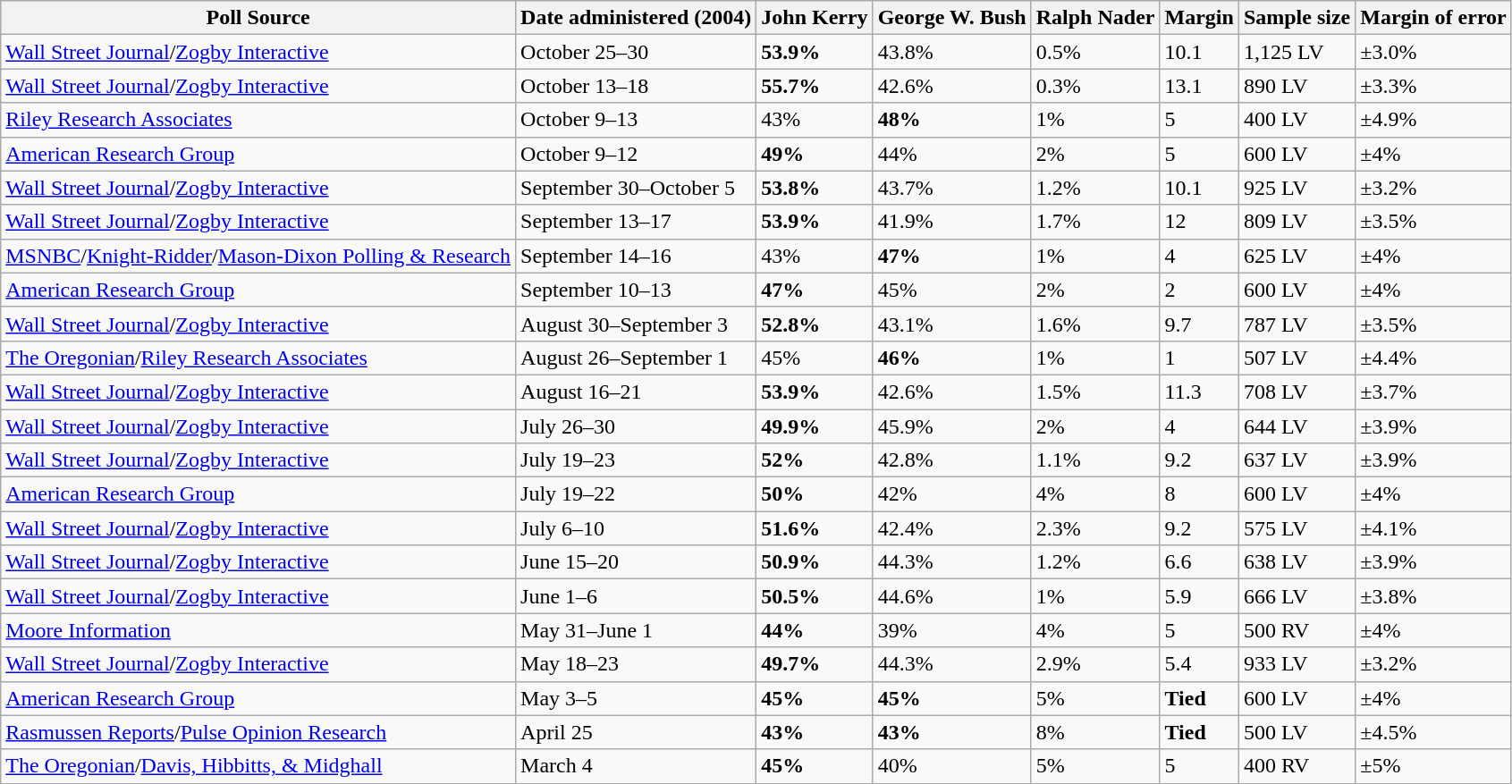<table class="wikitable">
<tr>
<th>Poll Source</th>
<th>Date administered (2004)</th>
<th>John Kerry</th>
<th>George W. Bush</th>
<th>Ralph Nader</th>
<th>Margin</th>
<th>Sample size</th>
<th>Margin of error</th>
</tr>
<tr>
<td><a href='#'>Wall Street Journal</a>/<a href='#'>Zogby Interactive</a></td>
<td>October 25–30</td>
<td><strong>53.9%</strong></td>
<td>43.8%</td>
<td>0.5%</td>
<td>10.1</td>
<td>1,125 LV</td>
<td>±3.0%</td>
</tr>
<tr>
<td><a href='#'>Wall Street Journal</a>/<a href='#'>Zogby Interactive</a></td>
<td>October 13–18</td>
<td><strong>55.7%</strong></td>
<td>42.6%</td>
<td>0.3%</td>
<td>13.1</td>
<td>890 LV</td>
<td>±3.3%</td>
</tr>
<tr>
<td><a href='#'>Riley Research Associates</a></td>
<td>October 9–13</td>
<td>43%</td>
<td><strong>48%</strong></td>
<td>1%</td>
<td>5</td>
<td>400 LV</td>
<td>±4.9%</td>
</tr>
<tr>
<td><a href='#'>American Research Group</a></td>
<td>October 9–12</td>
<td><strong>49%</strong></td>
<td>44%</td>
<td>2%</td>
<td>5</td>
<td>600 LV</td>
<td>±4%</td>
</tr>
<tr>
<td><a href='#'>Wall Street Journal</a>/<a href='#'>Zogby Interactive</a></td>
<td>September 30–October 5</td>
<td><strong>53.8%</strong></td>
<td>43.7%</td>
<td>1.2%</td>
<td>10.1</td>
<td>925 LV</td>
<td>±3.2%</td>
</tr>
<tr>
<td><a href='#'>Wall Street Journal</a>/<a href='#'>Zogby Interactive</a></td>
<td>September 13–17</td>
<td><strong>53.9%</strong></td>
<td>41.9%</td>
<td>1.7%</td>
<td>12</td>
<td>809 LV</td>
<td>±3.5%</td>
</tr>
<tr>
<td><a href='#'>MSNBC</a>/<a href='#'>Knight-Ridder</a>/<a href='#'>Mason-Dixon Polling & Research</a></td>
<td>September 14–16</td>
<td>43%</td>
<td><strong>47%</strong></td>
<td>1%</td>
<td>4</td>
<td>625 LV</td>
<td>±4%</td>
</tr>
<tr>
<td><a href='#'>American Research Group</a></td>
<td>September 10–13</td>
<td><strong>47%</strong></td>
<td>45%</td>
<td>2%</td>
<td>2</td>
<td>600 LV</td>
<td>±4%</td>
</tr>
<tr>
<td><a href='#'>Wall Street Journal</a>/<a href='#'>Zogby Interactive</a></td>
<td>August 30–September 3</td>
<td><strong>52.8%</strong></td>
<td>43.1%</td>
<td>1.6%</td>
<td>9.7</td>
<td>787 LV</td>
<td>±3.5%</td>
</tr>
<tr>
<td><a href='#'>The Oregonian</a>/<a href='#'>Riley Research Associates</a></td>
<td>August 26–September 1</td>
<td>45%</td>
<td><strong>46%</strong></td>
<td>1%</td>
<td>1</td>
<td>507 LV</td>
<td>±4.4%</td>
</tr>
<tr>
<td><a href='#'>Wall Street Journal</a>/<a href='#'>Zogby Interactive</a></td>
<td>August 16–21</td>
<td><strong>53.9%</strong></td>
<td>42.6%</td>
<td>1.5%</td>
<td>11.3</td>
<td>708 LV</td>
<td>±3.7%</td>
</tr>
<tr>
<td><a href='#'>Wall Street Journal</a>/<a href='#'>Zogby Interactive</a></td>
<td>July 26–30</td>
<td><strong>49.9%</strong></td>
<td>45.9%</td>
<td>2%</td>
<td>4</td>
<td>644 LV</td>
<td>±3.9%</td>
</tr>
<tr>
<td><a href='#'>Wall Street Journal</a>/<a href='#'>Zogby Interactive</a></td>
<td>July 19–23</td>
<td><strong>52%</strong></td>
<td>42.8%</td>
<td>1.1%</td>
<td>9.2</td>
<td>637 LV</td>
<td>±3.9%</td>
</tr>
<tr>
<td><a href='#'>American Research Group</a></td>
<td>July 19–22</td>
<td><strong>50%</strong></td>
<td>42%</td>
<td>4%</td>
<td>8</td>
<td>600 LV</td>
<td>±4%</td>
</tr>
<tr>
<td><a href='#'>Wall Street Journal</a>/<a href='#'>Zogby Interactive</a></td>
<td>July 6–10</td>
<td><strong>51.6%</strong></td>
<td>42.4%</td>
<td>2.3%</td>
<td>9.2</td>
<td>575 LV</td>
<td>±4.1%</td>
</tr>
<tr>
<td><a href='#'>Wall Street Journal</a>/<a href='#'>Zogby Interactive</a></td>
<td>June 15–20</td>
<td><strong>50.9%</strong></td>
<td>44.3%</td>
<td>1.2%</td>
<td>6.6</td>
<td>638 LV</td>
<td>±3.9%</td>
</tr>
<tr>
<td><a href='#'>Wall Street Journal</a>/<a href='#'>Zogby Interactive</a></td>
<td>June 1–6</td>
<td><strong>50.5%</strong></td>
<td>44.6%</td>
<td>1%</td>
<td>5.9</td>
<td>666 LV</td>
<td>±3.8%</td>
</tr>
<tr>
<td><a href='#'>Moore Information</a></td>
<td>May 31–June 1</td>
<td><strong>44%</strong></td>
<td>39%</td>
<td>4%</td>
<td>5</td>
<td>500 RV</td>
<td>±4%</td>
</tr>
<tr>
<td><a href='#'>Wall Street Journal</a>/<a href='#'>Zogby Interactive</a></td>
<td>May 18–23</td>
<td><strong>49.7%</strong></td>
<td>44.3%</td>
<td>2.9%</td>
<td>5.4</td>
<td>933 LV</td>
<td>±3.2%</td>
</tr>
<tr>
<td><a href='#'>American Research Group</a></td>
<td>May 3–5</td>
<td><strong>45%</strong></td>
<td><strong>45%</strong></td>
<td>5%</td>
<td><strong>Tied</strong></td>
<td>600 LV</td>
<td>±4%</td>
</tr>
<tr>
<td><a href='#'>Rasmussen Reports</a>/<a href='#'>Pulse Opinion Research</a></td>
<td>April 25</td>
<td><strong>43%</strong></td>
<td><strong>43%</strong></td>
<td>8%</td>
<td><strong>Tied</strong></td>
<td>500 LV</td>
<td>±4.5%</td>
</tr>
<tr>
<td><a href='#'>The Oregonian</a>/<a href='#'>Davis, Hibbitts, & Midghall</a></td>
<td>March 4</td>
<td><strong>45%</strong></td>
<td>40%</td>
<td>5%</td>
<td>5</td>
<td>400 RV</td>
<td>±5%</td>
</tr>
</table>
